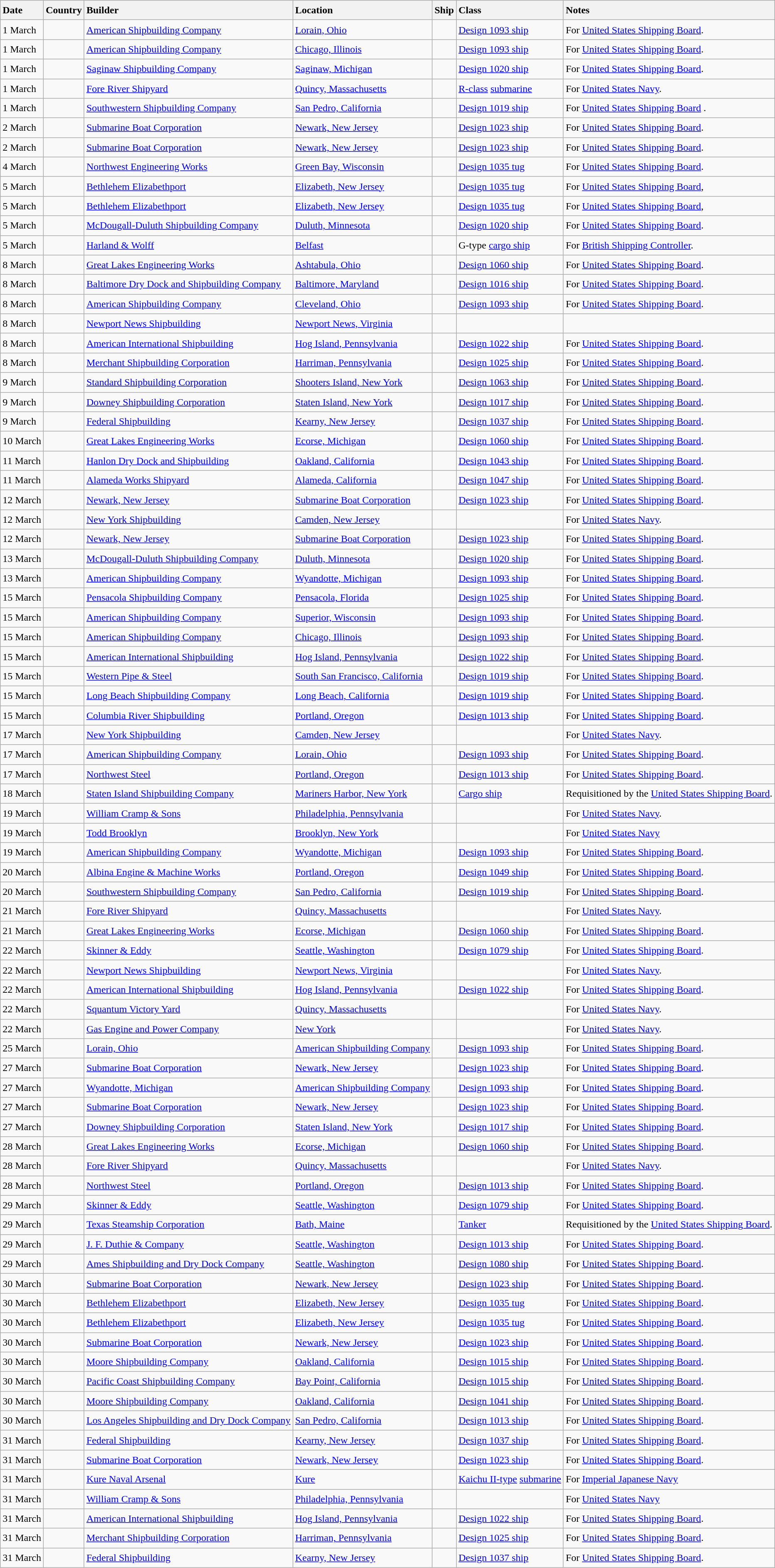<table class="wikitable sortable" style="font-size:1.00em; line-height:1.5em;">
<tr>
<th style="text-align: left;">Date</th>
<th style="text-align: left;">Country</th>
<th style="text-align: left;">Builder</th>
<th style="text-align: left;">Location</th>
<th style="text-align: left;">Ship</th>
<th style="text-align: left;">Class</th>
<th style="text-align: left;">Notes</th>
</tr>
<tr ---->
<td>1 March</td>
<td></td>
<td><a href='#'>American Shipbuilding Company</a></td>
<td><a href='#'>Lorain, Ohio</a></td>
<td><strong></strong></td>
<td><a href='#'>Design 1093 ship</a></td>
<td>For <a href='#'>United States Shipping Board</a>.</td>
</tr>
<tr ---->
<td>1 March</td>
<td></td>
<td><a href='#'>American Shipbuilding Company</a></td>
<td><a href='#'>Chicago, Illinois</a></td>
<td><strong></strong></td>
<td><a href='#'>Design 1093 ship</a></td>
<td>For <a href='#'>United States Shipping Board</a>.</td>
</tr>
<tr ---->
<td>1 March</td>
<td></td>
<td><a href='#'>Saginaw Shipbuilding Company</a></td>
<td><a href='#'>Saginaw, Michigan</a></td>
<td><strong></strong></td>
<td><a href='#'>Design 1020 ship</a></td>
<td>For <a href='#'>United States Shipping Board</a>.</td>
</tr>
<tr ---->
<td>1 March</td>
<td></td>
<td><a href='#'>Fore River Shipyard</a></td>
<td><a href='#'>Quincy, Massachusetts</a></td>
<td><strong></strong></td>
<td><a href='#'>R-class</a> <a href='#'>submarine</a></td>
<td>For <a href='#'>United States Navy</a>.</td>
</tr>
<tr ---->
<td>1 March</td>
<td></td>
<td><a href='#'>Southwestern Shipbuilding Company</a></td>
<td><a href='#'>San Pedro, California</a></td>
<td><strong></strong></td>
<td><a href='#'>Design 1019 ship</a></td>
<td>For <a href='#'>United States Shipping Board</a> .</td>
</tr>
<tr ---->
<td>2 March</td>
<td></td>
<td><a href='#'>Submarine Boat Corporation</a></td>
<td><a href='#'>Newark, New Jersey</a></td>
<td><strong></strong></td>
<td><a href='#'>Design 1023 ship</a></td>
<td>For <a href='#'>United States Shipping Board</a>.</td>
</tr>
<tr ---->
<td>2 March</td>
<td></td>
<td><a href='#'>Submarine Boat Corporation</a></td>
<td><a href='#'>Newark, New Jersey</a></td>
<td><strong></strong></td>
<td><a href='#'>Design 1023 ship</a></td>
<td>For <a href='#'>United States Shipping Board</a>.</td>
</tr>
<tr ---->
<td>4 March</td>
<td></td>
<td><a href='#'>Northwest Engineering Works</a></td>
<td><a href='#'>Green Bay, Wisconsin</a></td>
<td><strong></strong></td>
<td><a href='#'>Design 1035 tug</a></td>
<td>For <a href='#'>United States Shipping Board</a>.</td>
</tr>
<tr ---->
<td>5 March</td>
<td></td>
<td><a href='#'>Bethlehem Elizabethport</a></td>
<td><a href='#'>Elizabeth, New Jersey</a></td>
<td><strong></strong></td>
<td><a href='#'>Design 1035 tug</a></td>
<td>For <a href='#'>United States Shipping Board</a>,</td>
</tr>
<tr ---->
<td>5 March</td>
<td></td>
<td><a href='#'>Bethlehem Elizabethport</a></td>
<td><a href='#'>Elizabeth, New Jersey</a></td>
<td><strong></strong></td>
<td><a href='#'>Design 1035 tug</a></td>
<td>For <a href='#'>United States Shipping Board</a>,</td>
</tr>
<tr ---->
<td>5 March</td>
<td></td>
<td><a href='#'>McDougall-Duluth Shipbuilding Company</a></td>
<td><a href='#'>Duluth, Minnesota</a></td>
<td><strong></strong></td>
<td><a href='#'>Design 1020 ship</a></td>
<td>For <a href='#'>United States Shipping Board</a>.</td>
</tr>
<tr ---->
<td>5 March</td>
<td></td>
<td><a href='#'>Harland & Wolff</a></td>
<td><a href='#'>Belfast</a></td>
<td><strong></strong></td>
<td>G-type <a href='#'>cargo ship</a></td>
<td>For <a href='#'>British Shipping Controller</a>.</td>
</tr>
<tr ---->
<td>8 March</td>
<td></td>
<td><a href='#'>Great Lakes Engineering Works</a></td>
<td><a href='#'>Ashtabula, Ohio</a></td>
<td><strong></strong></td>
<td><a href='#'>Design 1060 ship</a></td>
<td>For <a href='#'>United States Shipping Board</a>.</td>
</tr>
<tr ---->
<td>8 March</td>
<td></td>
<td><a href='#'>Baltimore Dry Dock and Shipbuilding Company</a></td>
<td><a href='#'>Baltimore, Maryland</a></td>
<td><strong></strong></td>
<td><a href='#'>Design 1016 ship</a></td>
<td>For <a href='#'>United States Shipping Board</a>.</td>
</tr>
<tr ---->
<td>8 March</td>
<td></td>
<td><a href='#'>American Shipbuilding Company</a></td>
<td><a href='#'>Cleveland, Ohio</a></td>
<td><strong></strong></td>
<td><a href='#'>Design 1093 ship</a></td>
<td>For <a href='#'>United States Shipping Board</a>.</td>
</tr>
<tr ---->
<td>8 March</td>
<td></td>
<td><a href='#'>Newport News Shipbuilding</a></td>
<td><a href='#'>Newport News, Virginia</a></td>
<td><strong></strong></td>
<td></td>
</tr>
<tr ---->
<td>8 March</td>
<td></td>
<td><a href='#'>American International Shipbuilding</a></td>
<td><a href='#'>Hog Island, Pennsylvania</a></td>
<td><strong></strong></td>
<td><a href='#'>Design 1022 ship</a></td>
<td>For <a href='#'>United States Shipping Board</a>.</td>
</tr>
<tr ---->
<td>8 March</td>
<td></td>
<td><a href='#'>Merchant Shipbuilding Corporation</a></td>
<td><a href='#'>Harriman, Pennsylvania</a></td>
<td><strong></strong></td>
<td><a href='#'>Design 1025 ship</a></td>
<td>For <a href='#'>United States Shipping Board</a>.</td>
</tr>
<tr ---->
<td>9 March</td>
<td></td>
<td><a href='#'>Standard Shipbuilding Corporation</a></td>
<td><a href='#'>Shooters Island, New York</a></td>
<td><strong></strong></td>
<td><a href='#'>Design 1063 ship</a></td>
<td>For <a href='#'>United States Shipping Board</a>.</td>
</tr>
<tr ---->
<td>9 March</td>
<td></td>
<td><a href='#'>Downey Shipbuilding Corporation</a></td>
<td><a href='#'>Staten Island, New York</a></td>
<td><strong></strong></td>
<td><a href='#'>Design 1017 ship</a></td>
<td>For <a href='#'>United States Shipping Board</a>.</td>
</tr>
<tr ---->
<td>9 March</td>
<td></td>
<td><a href='#'>Federal Shipbuilding</a></td>
<td><a href='#'>Kearny, New Jersey</a></td>
<td><strong></strong></td>
<td><a href='#'>Design 1037 ship</a></td>
<td>For <a href='#'>United States Shipping Board</a>.</td>
</tr>
<tr ---->
<td>10 March</td>
<td></td>
<td><a href='#'>Great Lakes Engineering Works</a></td>
<td><a href='#'>Ecorse, Michigan</a></td>
<td><strong></strong></td>
<td><a href='#'>Design 1060 ship</a></td>
<td>For <a href='#'>United States Shipping Board</a>.</td>
</tr>
<tr ---->
<td>11 March</td>
<td></td>
<td><a href='#'>Hanlon Dry Dock and Shipbuilding</a></td>
<td><a href='#'>Oakland, California</a></td>
<td><strong></strong></td>
<td><a href='#'>Design 1043 ship</a></td>
<td>For <a href='#'>United States Shipping Board</a>.</td>
</tr>
<tr ---->
<td>11 March</td>
<td></td>
<td><a href='#'>Alameda Works Shipyard</a></td>
<td><a href='#'>Alameda, California</a></td>
<td><strong></strong></td>
<td><a href='#'>Design 1047 ship</a></td>
<td>For <a href='#'>United States Shipping Board</a>.</td>
</tr>
<tr ---->
<td>12 March</td>
<td></td>
<td><a href='#'>Newark, New Jersey</a></td>
<td><a href='#'>Submarine Boat Corporation</a></td>
<td><strong></strong></td>
<td><a href='#'>Design 1023 ship</a></td>
<td>For <a href='#'>United States Shipping Board</a>.</td>
</tr>
<tr ---->
<td>12 March</td>
<td></td>
<td><a href='#'>New York Shipbuilding</a></td>
<td><a href='#'>Camden, New Jersey</a></td>
<td><strong></strong></td>
<td></td>
<td>For <a href='#'>United States Navy</a>.</td>
</tr>
<tr ---->
<td>12 March</td>
<td></td>
<td><a href='#'>Newark, New Jersey</a></td>
<td><a href='#'>Submarine Boat Corporation</a></td>
<td><strong></strong></td>
<td><a href='#'>Design 1023 ship</a></td>
<td>For <a href='#'>United States Shipping Board</a>.</td>
</tr>
<tr ---->
<td>13 March</td>
<td></td>
<td><a href='#'>McDougall-Duluth Shipbuilding Company</a></td>
<td><a href='#'>Duluth, Minnesota</a></td>
<td><strong></strong></td>
<td><a href='#'>Design 1020 ship</a></td>
<td>For <a href='#'>United States Shipping Board</a>.</td>
</tr>
<tr ---->
<td>13 March</td>
<td></td>
<td><a href='#'>American Shipbuilding Company</a></td>
<td><a href='#'>Wyandotte, Michigan</a></td>
<td><strong></strong></td>
<td><a href='#'>Design 1093 ship</a></td>
<td>For <a href='#'>United States Shipping Board</a>.</td>
</tr>
<tr ---->
<td>15 March</td>
<td></td>
<td><a href='#'>Pensacola Shipbuilding Company</a></td>
<td><a href='#'>Pensacola, Florida</a></td>
<td><strong></strong></td>
<td><a href='#'>Design 1025 ship</a></td>
<td>For <a href='#'>United States Shipping Board</a>.</td>
</tr>
<tr ---->
<td>15 March</td>
<td></td>
<td><a href='#'>American Shipbuilding Company</a></td>
<td><a href='#'>Superior, Wisconsin</a></td>
<td><strong></strong></td>
<td><a href='#'>Design 1093 ship</a></td>
<td>For <a href='#'>United States Shipping Board</a>.</td>
</tr>
<tr ---->
<td>15 March</td>
<td></td>
<td><a href='#'>American Shipbuilding Company</a></td>
<td><a href='#'>Chicago, Illinois</a></td>
<td><strong></strong></td>
<td><a href='#'>Design 1093 ship</a></td>
<td>For <a href='#'>United States Shipping Board</a>.</td>
</tr>
<tr ---->
<td>15 March</td>
<td></td>
<td><a href='#'>American International Shipbuilding</a></td>
<td><a href='#'>Hog Island, Pennsylvania</a></td>
<td><strong></strong></td>
<td><a href='#'>Design 1022 ship</a></td>
<td>For <a href='#'>United States Shipping Board</a>.</td>
</tr>
<tr ---->
<td>15 March</td>
<td></td>
<td><a href='#'>Western Pipe & Steel</a></td>
<td><a href='#'>South San Francisco, California</a></td>
<td><strong></strong></td>
<td><a href='#'>Design 1019 ship</a></td>
<td>For <a href='#'>United States Shipping Board</a>.</td>
</tr>
<tr ---->
<td>15 March</td>
<td></td>
<td><a href='#'>Long Beach Shipbuilding Company</a></td>
<td><a href='#'>Long Beach, California</a></td>
<td><strong></strong></td>
<td><a href='#'>Design 1019 ship</a></td>
<td>For <a href='#'>United States Shipping Board</a>.</td>
</tr>
<tr ---->
<td>15 March</td>
<td></td>
<td><a href='#'>Columbia River Shipbuilding</a></td>
<td><a href='#'>Portland, Oregon</a></td>
<td><strong></strong></td>
<td><a href='#'>Design 1013 ship</a></td>
<td>For <a href='#'>United States Shipping Board</a>.</td>
</tr>
<tr ---->
<td>17 March</td>
<td></td>
<td><a href='#'>New York Shipbuilding</a></td>
<td><a href='#'>Camden, New Jersey</a></td>
<td><strong></strong></td>
<td></td>
<td>For <a href='#'>United States Navy</a>.</td>
</tr>
<tr ---->
<td>17 March</td>
<td></td>
<td><a href='#'>American Shipbuilding Company</a></td>
<td><a href='#'>Lorain, Ohio</a></td>
<td><strong></strong></td>
<td><a href='#'>Design 1093 ship</a></td>
<td>For <a href='#'>United States Shipping Board</a>.</td>
</tr>
<tr ---->
<td>17 March</td>
<td></td>
<td><a href='#'>Northwest Steel</a></td>
<td><a href='#'>Portland, Oregon</a></td>
<td><strong></strong></td>
<td><a href='#'>Design 1013 ship</a></td>
<td>For <a href='#'>United States Shipping Board</a>.</td>
</tr>
<tr ---->
<td>18 March</td>
<td></td>
<td><a href='#'>Staten Island Shipbuilding Company</a></td>
<td><a href='#'>Mariners Harbor, New York</a></td>
<td><strong></strong></td>
<td><a href='#'>Cargo ship</a></td>
<td>Requisitioned by the <a href='#'>United States Shipping Board</a>.</td>
</tr>
<tr ---->
<td>19 March</td>
<td></td>
<td><a href='#'>William Cramp & Sons</a></td>
<td><a href='#'>Philadelphia, Pennsylvania</a></td>
<td><strong></strong></td>
<td></td>
<td>For <a href='#'>United States Navy</a>.</td>
</tr>
<tr ---->
<td>19 March</td>
<td></td>
<td><a href='#'>Todd Brooklyn</a></td>
<td><a href='#'>Brooklyn, New York</a></td>
<td><strong></strong></td>
<td></td>
<td>For <a href='#'>United States Navy</a></td>
</tr>
<tr ---->
<td>19 March</td>
<td></td>
<td><a href='#'>American Shipbuilding Company</a></td>
<td><a href='#'>Wyandotte, Michigan</a></td>
<td><strong></strong></td>
<td><a href='#'>Design 1093 ship</a></td>
<td>For <a href='#'>United States Shipping Board</a>.</td>
</tr>
<tr ---->
<td>20 March</td>
<td></td>
<td><a href='#'>Albina Engine & Machine Works</a></td>
<td><a href='#'>Portland, Oregon</a></td>
<td><strong></strong></td>
<td><a href='#'>Design 1049 ship</a></td>
<td>For <a href='#'>United States Shipping Board</a>.</td>
</tr>
<tr ---->
<td>20 March</td>
<td></td>
<td><a href='#'>Southwestern Shipbuilding Company</a></td>
<td><a href='#'>San Pedro, California</a></td>
<td><strong></strong></td>
<td><a href='#'>Design 1019 ship</a></td>
<td>For <a href='#'>United States Shipping Board</a>.</td>
</tr>
<tr ---->
<td>21 March</td>
<td></td>
<td><a href='#'>Fore River Shipyard</a></td>
<td><a href='#'>Quincy, Massachusetts</a></td>
<td><strong></strong></td>
<td></td>
<td>For <a href='#'>United States Navy</a>.</td>
</tr>
<tr ---->
<td>21 March</td>
<td></td>
<td><a href='#'>Great Lakes Engineering Works</a></td>
<td><a href='#'>Ecorse, Michigan</a></td>
<td><strong></strong></td>
<td><a href='#'>Design 1060 ship</a></td>
<td>For <a href='#'>United States Shipping Board</a>.</td>
</tr>
<tr ---->
<td>22 March</td>
<td></td>
<td><a href='#'>Skinner & Eddy</a></td>
<td><a href='#'>Seattle, Washington</a></td>
<td><strong></strong></td>
<td><a href='#'>Design 1079 ship</a></td>
<td>For <a href='#'>United States Shipping Board</a>.</td>
</tr>
<tr ---->
<td>22 March</td>
<td></td>
<td><a href='#'>Newport News Shipbuilding</a></td>
<td><a href='#'>Newport News, Virginia</a></td>
<td><strong></strong></td>
<td></td>
<td>For <a href='#'>United States Navy</a>.</td>
</tr>
<tr ---->
<td>22 March</td>
<td></td>
<td><a href='#'>American International Shipbuilding</a></td>
<td><a href='#'>Hog Island, Pennsylvania</a></td>
<td><strong></strong></td>
<td><a href='#'>Design 1022 ship</a></td>
<td>For <a href='#'>United States Shipping Board</a>.</td>
</tr>
<tr ---->
<td>22 March</td>
<td></td>
<td><a href='#'>Squantum Victory Yard</a></td>
<td><a href='#'>Quincy, Massachusetts</a></td>
<td><strong></strong></td>
<td></td>
<td>For <a href='#'>United States Navy</a>.</td>
</tr>
<tr ---->
<td>22 March</td>
<td></td>
<td><a href='#'>Gas Engine and Power Company</a></td>
<td><a href='#'>New York</a></td>
<td><strong></strong></td>
<td></td>
<td>For <a href='#'>United States Navy</a>.</td>
</tr>
<tr ---->
<td>25 March</td>
<td></td>
<td><a href='#'>Lorain, Ohio</a></td>
<td><a href='#'>American Shipbuilding Company</a></td>
<td><strong></strong></td>
<td><a href='#'>Design 1093 ship</a></td>
<td>For <a href='#'>United States Shipping Board</a>.</td>
</tr>
<tr ---->
<td>27 March</td>
<td></td>
<td><a href='#'>Submarine Boat Corporation</a></td>
<td><a href='#'>Newark, New Jersey</a></td>
<td><strong></strong></td>
<td><a href='#'>Design 1023 ship</a></td>
<td>For <a href='#'>United States Shipping Board</a>.</td>
</tr>
<tr ---->
<td>27 March</td>
<td></td>
<td><a href='#'>Wyandotte, Michigan</a></td>
<td><a href='#'>American Shipbuilding Company</a></td>
<td><strong></strong></td>
<td><a href='#'>Design 1093 ship</a></td>
<td>For <a href='#'>United States Shipping Board</a>.</td>
</tr>
<tr ---->
<td>27 March</td>
<td></td>
<td><a href='#'>Submarine Boat Corporation</a></td>
<td><a href='#'>Newark, New Jersey</a></td>
<td><strong></strong></td>
<td><a href='#'>Design 1023 ship</a></td>
<td>For <a href='#'>United States Shipping Board</a>.</td>
</tr>
<tr ---->
<td>27 March</td>
<td></td>
<td><a href='#'>Downey Shipbuilding Corporation</a></td>
<td><a href='#'>Staten Island, New York</a></td>
<td><strong></strong></td>
<td><a href='#'>Design 1017 ship</a></td>
<td>For <a href='#'>United States Shipping Board</a>.</td>
</tr>
<tr ---->
<td>28 March</td>
<td></td>
<td><a href='#'>Great Lakes Engineering Works</a></td>
<td><a href='#'>Ecorse, Michigan</a></td>
<td><strong></strong></td>
<td><a href='#'>Design 1060 ship</a></td>
<td>For <a href='#'>United States Shipping Board</a>.</td>
</tr>
<tr ---->
<td>28 March</td>
<td></td>
<td><a href='#'>Fore River Shipyard</a></td>
<td><a href='#'>Quincy, Massachusetts</a></td>
<td><strong></strong></td>
<td></td>
<td>For <a href='#'>United States Navy</a>.</td>
</tr>
<tr ---->
<td>28 March</td>
<td></td>
<td><a href='#'>Northwest Steel</a></td>
<td><a href='#'>Portland, Oregon</a></td>
<td><strong></strong></td>
<td><a href='#'>Design 1013 ship</a></td>
<td>For <a href='#'>United States Shipping Board</a>.</td>
</tr>
<tr ---->
<td>29 March</td>
<td></td>
<td><a href='#'>Skinner & Eddy</a></td>
<td><a href='#'>Seattle, Washington</a></td>
<td><strong></strong></td>
<td><a href='#'>Design 1079 ship</a></td>
<td>For <a href='#'>United States Shipping Board</a>.</td>
</tr>
<tr ---->
<td>29 March</td>
<td></td>
<td><a href='#'>Texas Steamship Corporation</a></td>
<td><a href='#'>Bath, Maine</a></td>
<td><strong></strong></td>
<td><a href='#'>Tanker</a></td>
<td>Requisitioned by the <a href='#'>United States Shipping Board</a>.</td>
</tr>
<tr ---->
<td>29 March</td>
<td></td>
<td><a href='#'>J. F. Duthie & Company</a></td>
<td><a href='#'>Seattle, Washington</a></td>
<td><strong></strong></td>
<td><a href='#'>Design 1013 ship</a></td>
<td>For <a href='#'>United States Shipping Board</a>.</td>
</tr>
<tr ---->
<td>29 March</td>
<td></td>
<td><a href='#'>Ames Shipbuilding and Dry Dock Company</a></td>
<td><a href='#'>Seattle, Washington</a></td>
<td><strong></strong></td>
<td><a href='#'>Design 1080 ship</a></td>
<td>For <a href='#'>United States Shipping Board</a>.</td>
</tr>
<tr ---->
<td>30 March</td>
<td></td>
<td><a href='#'>Submarine Boat Corporation</a></td>
<td><a href='#'>Newark, New Jersey</a></td>
<td><strong></strong></td>
<td><a href='#'>Design 1023 ship</a></td>
<td>For <a href='#'>United States Shipping Board</a>.</td>
</tr>
<tr ---->
<td>30 March</td>
<td></td>
<td><a href='#'>Bethlehem Elizabethport</a></td>
<td><a href='#'>Elizabeth, New Jersey</a></td>
<td><strong></strong></td>
<td><a href='#'>Design 1035 tug</a></td>
<td>For <a href='#'>United States Shipping Board</a>.</td>
</tr>
<tr ---->
<td>30 March</td>
<td></td>
<td><a href='#'>Bethlehem Elizabethport</a></td>
<td><a href='#'>Elizabeth, New Jersey</a></td>
<td><strong></strong></td>
<td><a href='#'>Design 1035 tug</a></td>
<td>For <a href='#'>United States Shipping Board</a>.</td>
</tr>
<tr ---->
<td>30 March</td>
<td></td>
<td><a href='#'>Submarine Boat Corporation</a></td>
<td><a href='#'>Newark, New Jersey</a></td>
<td><strong></strong></td>
<td><a href='#'>Design 1023 ship</a></td>
<td>For <a href='#'>United States Shipping Board</a>.</td>
</tr>
<tr ---->
<td>30 March</td>
<td></td>
<td><a href='#'>Moore Shipbuilding Company</a></td>
<td><a href='#'>Oakland, California</a></td>
<td><strong></strong></td>
<td><a href='#'>Design 1015 ship</a></td>
<td>For <a href='#'>United States Shipping Board</a>.</td>
</tr>
<tr ---->
<td>30 March</td>
<td></td>
<td><a href='#'>Pacific Coast Shipbuilding Company</a></td>
<td><a href='#'>Bay Point, California</a></td>
<td><strong></strong></td>
<td><a href='#'>Design 1015 ship</a></td>
<td>For <a href='#'>United States Shipping Board</a>.</td>
</tr>
<tr ---->
<td>30 March</td>
<td></td>
<td><a href='#'>Moore Shipbuilding Company</a></td>
<td><a href='#'>Oakland, California</a></td>
<td><strong></strong></td>
<td><a href='#'>Design 1041 ship</a></td>
<td>For <a href='#'>United States Shipping Board</a>.</td>
</tr>
<tr ---->
<td>30 March</td>
<td></td>
<td><a href='#'>Los Angeles Shipbuilding and Dry Dock Company</a></td>
<td><a href='#'>San Pedro, California</a></td>
<td><strong></strong></td>
<td><a href='#'>Design 1013 ship</a></td>
<td>For <a href='#'>United States Shipping Board</a>.</td>
</tr>
<tr ---->
<td>31 March</td>
<td></td>
<td><a href='#'>Federal Shipbuilding</a></td>
<td><a href='#'>Kearny, New Jersey</a></td>
<td><strong></strong></td>
<td><a href='#'>Design 1037 ship</a></td>
<td>For <a href='#'>United States Shipping Board</a>.</td>
</tr>
<tr ---->
<td>31 March</td>
<td></td>
<td><a href='#'>Submarine Boat Corporation</a></td>
<td><a href='#'>Newark, New Jersey</a></td>
<td><strong></strong></td>
<td><a href='#'>Design 1023 ship</a></td>
<td>For <a href='#'>United States Shipping Board</a>.</td>
</tr>
<tr ---->
<td>31 March</td>
<td></td>
<td><a href='#'>Kure Naval Arsenal</a></td>
<td><a href='#'>Kure</a></td>
<td><strong></strong></td>
<td><a href='#'>Kaichu II-type</a> <a href='#'>submarine</a></td>
<td>For <a href='#'>Imperial Japanese Navy</a></td>
</tr>
<tr ---->
<td>31 March</td>
<td></td>
<td><a href='#'>William Cramp & Sons</a></td>
<td><a href='#'>Philadelphia, Pennsylvania</a></td>
<td><strong></strong></td>
<td></td>
<td>For <a href='#'>United States Navy</a></td>
</tr>
<tr ---->
<td>31 March</td>
<td></td>
<td><a href='#'>American International Shipbuilding</a></td>
<td><a href='#'>Hog Island, Pennsylvania</a></td>
<td><strong></strong></td>
<td><a href='#'>Design 1022 ship</a></td>
<td>For <a href='#'>United States Shipping Board</a>.</td>
</tr>
<tr ---->
<td>31 March</td>
<td></td>
<td><a href='#'>Merchant Shipbuilding Corporation</a></td>
<td><a href='#'>Harriman, Pennsylvania</a></td>
<td><strong></strong></td>
<td><a href='#'>Design 1025 ship</a></td>
<td>For <a href='#'>United States Shipping Board</a>.</td>
</tr>
<tr ---->
<td>31 March</td>
<td></td>
<td><a href='#'>Federal Shipbuilding</a></td>
<td><a href='#'>Kearny, New Jersey</a></td>
<td><strong></strong></td>
<td><a href='#'>Design 1037 ship</a></td>
<td>For <a href='#'>United States Shipping Board</a>.</td>
</tr>
</table>
